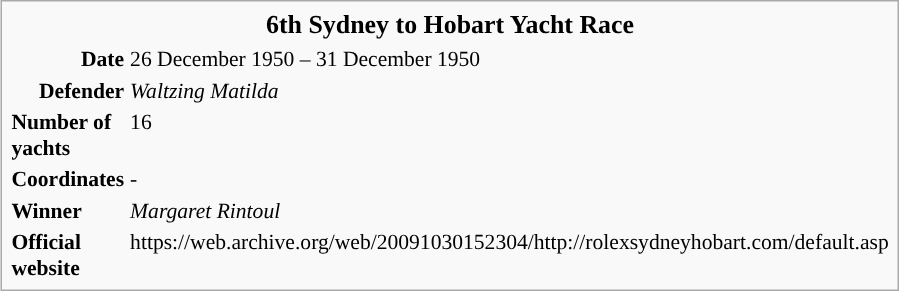<table class="infobox" style="width: 23em; font-size: 90%">
<tr>
<th colspan="2" style="text-align: center; font-size: larger;"><strong>6th Sydney to Hobart Yacht Race</strong></th>
</tr>
<tr>
<td style="text-align: right;"><strong>Date</strong></td>
<td>26 December 1950 – 31 December 1950</td>
</tr>
<tr>
<td style="text-align: right;"><strong>Defender</strong></td>
<td><em>Waltzing Matilda</em></td>
</tr>
<tr>
<td><strong>Number of yachts</strong></td>
<td>16</td>
</tr>
<tr>
<td><strong>Coordinates</strong></td>
<td>-<br></td>
</tr>
<tr>
<td><strong>Winner</strong></td>
<td><em>Margaret Rintoul</em></td>
</tr>
<tr>
<td><strong>Official website</strong></td>
<td>https://web.archive.org/web/20091030152304/http://rolexsydneyhobart.com/default.asp</td>
</tr>
</table>
